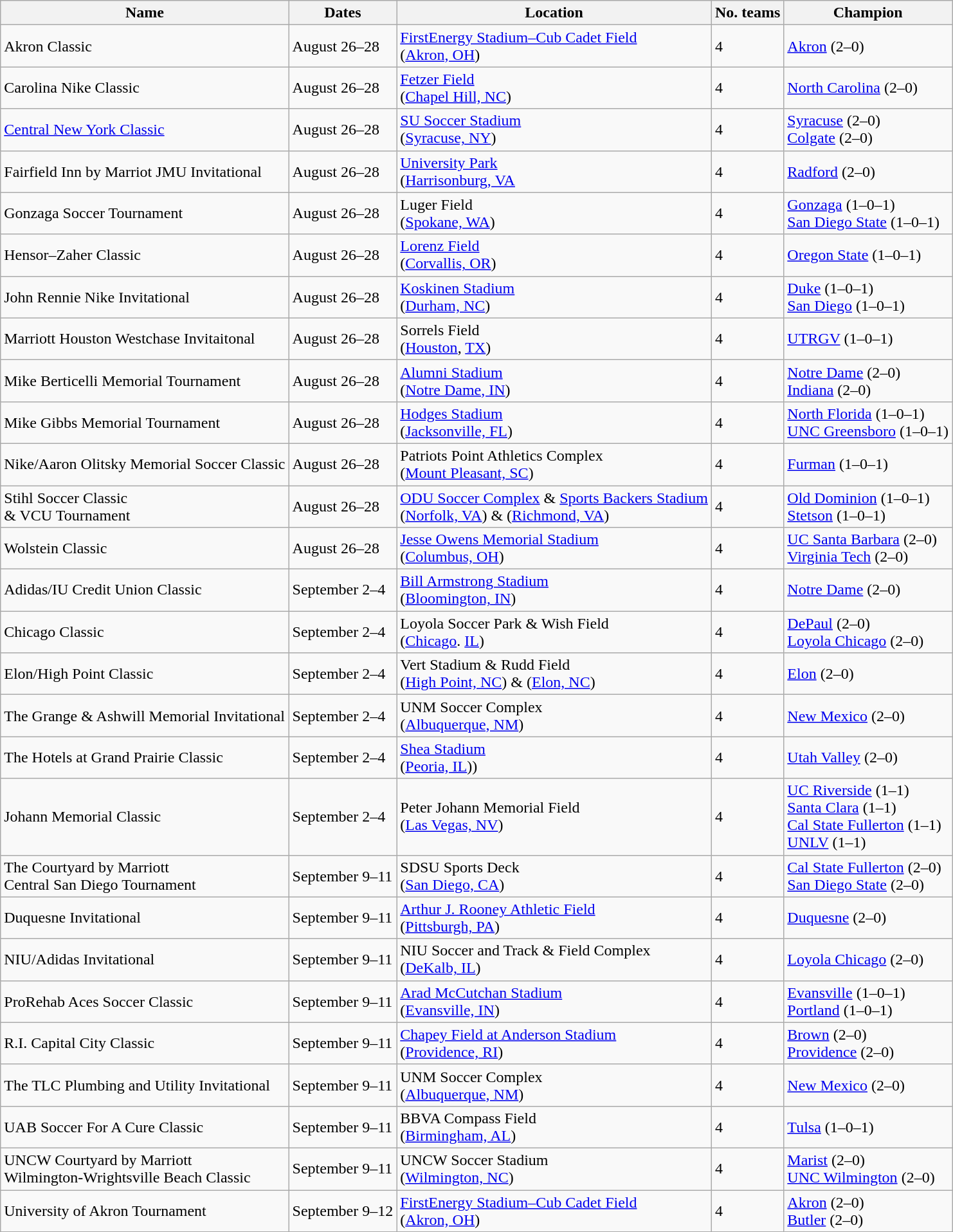<table class="wikitable">
<tr>
<th>Name</th>
<th>Dates</th>
<th>Location</th>
<th>No. teams</th>
<th>Champion</th>
</tr>
<tr>
<td>Akron Classic</td>
<td>August 26–28</td>
<td><a href='#'>FirstEnergy Stadium–Cub Cadet Field</a> <br> (<a href='#'>Akron, OH</a>)</td>
<td>4</td>
<td><a href='#'>Akron</a> (2–0)</td>
</tr>
<tr>
<td>Carolina Nike Classic</td>
<td>August 26–28</td>
<td><a href='#'>Fetzer Field</a><br>(<a href='#'>Chapel Hill, NC</a>)</td>
<td>4</td>
<td><a href='#'>North Carolina</a>  (2–0)</td>
</tr>
<tr>
<td><a href='#'>Central New York Classic</a></td>
<td>August 26–28</td>
<td><a href='#'>SU Soccer Stadium</a> <br> (<a href='#'>Syracuse, NY</a>)</td>
<td>4</td>
<td><a href='#'>Syracuse</a> (2–0)<br><a href='#'>Colgate</a> (2–0)</td>
</tr>
<tr>
<td>Fairfield Inn by Marriot JMU Invitational</td>
<td>August 26–28</td>
<td><a href='#'>University Park</a><br>(<a href='#'>Harrisonburg, VA</a></td>
<td>4</td>
<td><a href='#'>Radford</a> (2–0)</td>
</tr>
<tr>
<td>Gonzaga Soccer Tournament</td>
<td>August 26–28</td>
<td>Luger Field<br>(<a href='#'>Spokane, WA</a>)</td>
<td>4</td>
<td><a href='#'>Gonzaga</a> (1–0–1)<br><a href='#'>San Diego State</a> (1–0–1)</td>
</tr>
<tr>
<td>Hensor–Zaher Classic</td>
<td>August 26–28</td>
<td><a href='#'>Lorenz Field</a> <br> (<a href='#'>Corvallis, OR</a>)</td>
<td>4</td>
<td><a href='#'>Oregon State</a> (1–0–1)</td>
</tr>
<tr>
<td>John Rennie Nike Invitational</td>
<td>August 26–28</td>
<td><a href='#'>Koskinen Stadium</a><br>(<a href='#'>Durham, NC</a>)</td>
<td>4</td>
<td><a href='#'>Duke</a> (1–0–1)<br><a href='#'>San Diego</a> (1–0–1)</td>
</tr>
<tr>
<td>Marriott Houston Westchase Invitaitonal</td>
<td>August 26–28</td>
<td>Sorrels Field <br> (<a href='#'>Houston</a>, <a href='#'>TX</a>)</td>
<td>4</td>
<td><a href='#'>UTRGV</a> (1–0–1)</td>
</tr>
<tr>
<td>Mike Berticelli Memorial Tournament</td>
<td>August 26–28</td>
<td><a href='#'>Alumni Stadium</a><br>(<a href='#'>Notre Dame, IN</a>)</td>
<td>4</td>
<td><a href='#'>Notre Dame</a> (2–0)<br><a href='#'>Indiana</a> (2–0)</td>
</tr>
<tr>
<td>Mike Gibbs Memorial Tournament</td>
<td>August 26–28</td>
<td><a href='#'>Hodges Stadium</a><br>(<a href='#'>Jacksonville, FL</a>)</td>
<td>4</td>
<td><a href='#'>North Florida</a> (1–0–1)<br><a href='#'>UNC Greensboro</a> (1–0–1)</td>
</tr>
<tr>
<td>Nike/Aaron Olitsky Memorial Soccer Classic</td>
<td>August 26–28</td>
<td>Patriots Point Athletics Complex<br>(<a href='#'>Mount Pleasant, SC</a>)</td>
<td>4</td>
<td><a href='#'>Furman</a> (1–0–1)</td>
</tr>
<tr>
<td>Stihl Soccer Classic<br>& VCU Tournament</td>
<td>August 26–28</td>
<td><a href='#'>ODU Soccer Complex</a> & <a href='#'>Sports Backers Stadium</a> <br>(<a href='#'>Norfolk, VA</a>) & (<a href='#'>Richmond, VA</a>)</td>
<td>4</td>
<td><a href='#'>Old Dominion</a> (1–0–1)<br><a href='#'>Stetson</a> (1–0–1)</td>
</tr>
<tr>
<td>Wolstein Classic</td>
<td>August 26–28</td>
<td><a href='#'>Jesse Owens Memorial Stadium</a> <br> (<a href='#'>Columbus, OH</a>)</td>
<td>4</td>
<td><a href='#'>UC Santa Barbara</a> (2–0)<br><a href='#'>Virginia Tech</a> (2–0)</td>
</tr>
<tr>
<td>Adidas/IU Credit Union Classic</td>
<td>September 2–4</td>
<td><a href='#'>Bill Armstrong Stadium</a><br>(<a href='#'>Bloomington, IN</a>)</td>
<td>4</td>
<td><a href='#'>Notre Dame</a> (2–0)</td>
</tr>
<tr>
<td>Chicago Classic</td>
<td>September 2–4</td>
<td>Loyola Soccer Park & Wish Field<br>(<a href='#'>Chicago</a>. <a href='#'>IL</a>)</td>
<td>4</td>
<td><a href='#'>DePaul</a> (2–0)<br><a href='#'>Loyola Chicago</a> (2–0)</td>
</tr>
<tr>
<td>Elon/High Point Classic</td>
<td>September 2–4</td>
<td>Vert Stadium & Rudd Field<br>(<a href='#'>High Point, NC</a>) & (<a href='#'>Elon, NC</a>)</td>
<td>4</td>
<td><a href='#'>Elon</a> (2–0)</td>
</tr>
<tr>
<td>The Grange & Ashwill Memorial Invitational</td>
<td>September 2–4</td>
<td>UNM Soccer Complex<br>(<a href='#'>Albuquerque, NM</a>)</td>
<td>4</td>
<td><a href='#'>New Mexico</a> (2–0)</td>
</tr>
<tr>
<td>The Hotels at Grand Prairie Classic</td>
<td>September 2–4</td>
<td><a href='#'>Shea Stadium</a><br> (<a href='#'>Peoria, IL</a>))</td>
<td>4</td>
<td><a href='#'>Utah Valley</a> (2–0)</td>
</tr>
<tr>
<td>Johann Memorial Classic</td>
<td>September 2–4</td>
<td>Peter Johann Memorial Field<br>(<a href='#'>Las Vegas, NV</a>)</td>
<td>4</td>
<td><a href='#'>UC Riverside</a> (1–1)<br><a href='#'>Santa Clara</a> (1–1)<br><a href='#'>Cal State Fullerton</a> (1–1)<br><a href='#'>UNLV</a> (1–1)</td>
</tr>
<tr>
<td>The Courtyard by Marriott <br>Central San Diego Tournament</td>
<td>September 9–11</td>
<td>SDSU Sports Deck<br>(<a href='#'>San Diego, CA</a>)</td>
<td>4</td>
<td><a href='#'>Cal State Fullerton</a> (2–0)<br><a href='#'>San Diego State</a> (2–0)</td>
</tr>
<tr>
<td>Duquesne Invitational</td>
<td>September 9–11</td>
<td><a href='#'>Arthur J. Rooney Athletic Field</a><br>(<a href='#'>Pittsburgh, PA</a>)</td>
<td>4</td>
<td><a href='#'>Duquesne</a> (2–0)</td>
</tr>
<tr>
<td>NIU/Adidas Invitational</td>
<td>September 9–11</td>
<td>NIU Soccer and Track & Field Complex<br>(<a href='#'>DeKalb, IL</a>)</td>
<td>4</td>
<td><a href='#'>Loyola Chicago</a> (2–0)</td>
</tr>
<tr>
<td>ProRehab Aces Soccer Classic</td>
<td>September 9–11</td>
<td><a href='#'>Arad McCutchan Stadium</a><br>(<a href='#'>Evansville, IN</a>)</td>
<td>4</td>
<td><a href='#'>Evansville</a> (1–0–1)<br><a href='#'>Portland</a> (1–0–1)</td>
</tr>
<tr>
<td>R.I. Capital City Classic</td>
<td>September 9–11</td>
<td><a href='#'>Chapey Field at Anderson Stadium</a><br>(<a href='#'>Providence, RI</a>)</td>
<td>4</td>
<td><a href='#'>Brown</a> (2–0)<br><a href='#'>Providence</a> (2–0)</td>
</tr>
<tr>
<td>The TLC Plumbing and Utility Invitational</td>
<td>September 9–11</td>
<td>UNM Soccer Complex<br>(<a href='#'>Albuquerque, NM</a>)</td>
<td>4</td>
<td><a href='#'>New Mexico</a> (2–0)</td>
</tr>
<tr>
<td>UAB Soccer For A Cure Classic</td>
<td>September 9–11</td>
<td>BBVA Compass Field<br>(<a href='#'>Birmingham, AL</a>)</td>
<td>4</td>
<td><a href='#'>Tulsa</a> (1–0–1)</td>
</tr>
<tr>
<td>UNCW Courtyard by Marriott <br>Wilmington-Wrightsville Beach Classic</td>
<td>September 9–11</td>
<td>UNCW Soccer Stadium<br>(<a href='#'>Wilmington, NC</a>)</td>
<td>4</td>
<td><a href='#'>Marist</a> (2–0)<br><a href='#'>UNC Wilmington</a> (2–0)</td>
</tr>
<tr>
<td>University of Akron Tournament</td>
<td>September 9–12</td>
<td><a href='#'>FirstEnergy Stadium–Cub Cadet Field</a> <br> (<a href='#'>Akron, OH</a>)</td>
<td>4</td>
<td><a href='#'>Akron</a> (2–0)<br><a href='#'>Butler</a> (2–0)</td>
</tr>
</table>
